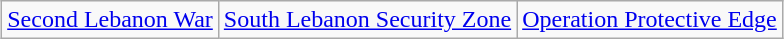<table class="wikitable" style="margin:1em auto; text-align:center;">
<tr>
<td><a href='#'>Second Lebanon War</a></td>
<td><a href='#'>South Lebanon Security Zone</a></td>
<td><a href='#'>Operation Protective Edge</a></td>
</tr>
</table>
